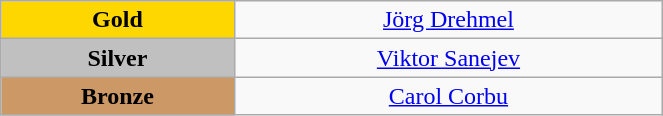<table class="wikitable" style="text-align:center; " width="35%">
<tr>
<td bgcolor="gold"><strong>Gold</strong></td>
<td><a href='#'>Jörg Drehmel</a><br>  <small><em></em></small></td>
</tr>
<tr>
<td bgcolor="silver"><strong>Silver</strong></td>
<td><a href='#'>Viktor Sanejev</a><br>  <small><em></em></small></td>
</tr>
<tr>
<td bgcolor="CC9966"><strong>Bronze</strong></td>
<td><a href='#'>Carol Corbu</a><br>  <small><em></em></small></td>
</tr>
</table>
